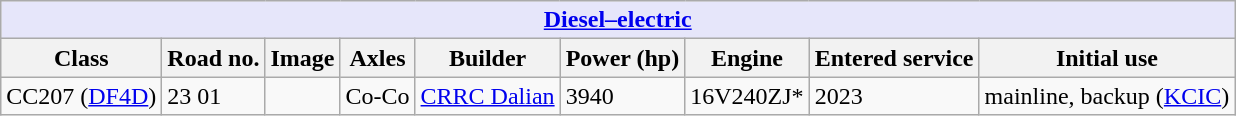<table class="wikitable">
<tr>
<th colspan="9" style="align: centre; background: lavender;"><a href='#'>Diesel–electric</a></th>
</tr>
<tr>
<th>Class</th>
<th>Road no.</th>
<th>Image</th>
<th>Axles</th>
<th>Builder</th>
<th>Power (hp)</th>
<th>Engine</th>
<th>Entered service</th>
<th>Initial use</th>
</tr>
<tr>
<td>CC207 (<a href='#'>DF4D</a>)</td>
<td>23 01</td>
<td></td>
<td>Co-Co</td>
<td> <a href='#'>CRRC Dalian</a></td>
<td>3940</td>
<td>16V240ZJ*</td>
<td>2023</td>
<td>mainline, backup (<a href='#'>KCIC</a>)</td>
</tr>
</table>
